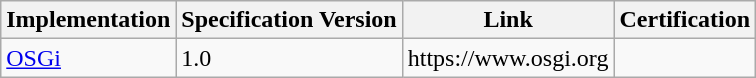<table class="wikitable sortable">
<tr>
<th>Implementation</th>
<th>Specification Version</th>
<th>Link</th>
<th>Certification</th>
</tr>
<tr>
<td><a href='#'>OSGi</a></td>
<td>1.0</td>
<td>https://www.osgi.org</td>
<td></td>
</tr>
</table>
